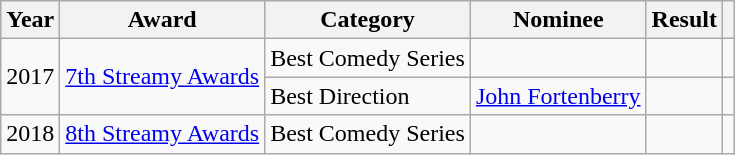<table class="wikitable">
<tr>
<th>Year</th>
<th>Award</th>
<th>Category</th>
<th>Nominee</th>
<th>Result</th>
<th></th>
</tr>
<tr>
<td rowspan=2>2017</td>
<td rowspan=2><a href='#'>7th Streamy Awards</a></td>
<td>Best Comedy Series</td>
<td></td>
<td></td>
<td></td>
</tr>
<tr>
<td>Best Direction</td>
<td><a href='#'>John Fortenberry</a></td>
<td></td>
<td></td>
</tr>
<tr>
<td>2018</td>
<td><a href='#'>8th Streamy Awards</a></td>
<td>Best Comedy Series</td>
<td></td>
<td></td>
<td></td>
</tr>
</table>
